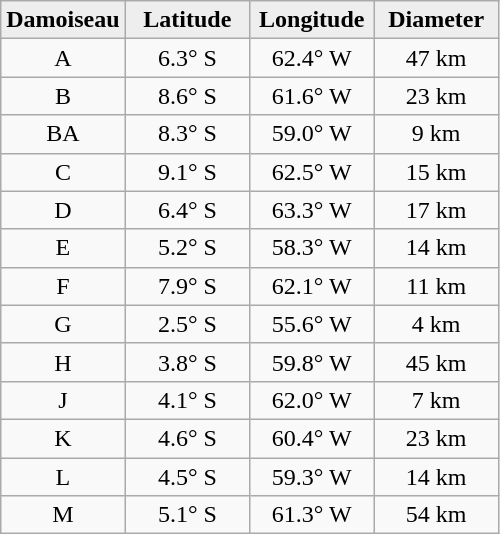<table class="wikitable">
<tr>
<th width="25%" style="background:#eeeeee;">Damoiseau</th>
<th width="25%" style="background:#eeeeee;">Latitude</th>
<th width="25%" style="background:#eeeeee;">Longitude</th>
<th width="25%" style="background:#eeeeee;">Diameter</th>
</tr>
<tr>
<td align="center">A</td>
<td align="center">6.3° S</td>
<td align="center">62.4° W</td>
<td align="center">47 km</td>
</tr>
<tr>
<td align="center">B</td>
<td align="center">8.6° S</td>
<td align="center">61.6° W</td>
<td align="center">23 km</td>
</tr>
<tr>
<td align="center">BA</td>
<td align="center">8.3° S</td>
<td align="center">59.0° W</td>
<td align="center">9 km</td>
</tr>
<tr>
<td align="center">C</td>
<td align="center">9.1° S</td>
<td align="center">62.5° W</td>
<td align="center">15 km</td>
</tr>
<tr>
<td align="center">D</td>
<td align="center">6.4° S</td>
<td align="center">63.3° W</td>
<td align="center">17 km</td>
</tr>
<tr>
<td align="center">E</td>
<td align="center">5.2° S</td>
<td align="center">58.3° W</td>
<td align="center">14 km</td>
</tr>
<tr>
<td align="center">F</td>
<td align="center">7.9° S</td>
<td align="center">62.1° W</td>
<td align="center">11 km</td>
</tr>
<tr>
<td align="center">G</td>
<td align="center">2.5° S</td>
<td align="center">55.6° W</td>
<td align="center">4 km</td>
</tr>
<tr>
<td align="center">H</td>
<td align="center">3.8° S</td>
<td align="center">59.8° W</td>
<td align="center">45 km</td>
</tr>
<tr>
<td align="center">J</td>
<td align="center">4.1° S</td>
<td align="center">62.0° W</td>
<td align="center">7 km</td>
</tr>
<tr>
<td align="center">K</td>
<td align="center">4.6° S</td>
<td align="center">60.4° W</td>
<td align="center">23 km</td>
</tr>
<tr>
<td align="center">L</td>
<td align="center">4.5° S</td>
<td align="center">59.3° W</td>
<td align="center">14 km</td>
</tr>
<tr>
<td align="center">M</td>
<td align="center">5.1° S</td>
<td align="center">61.3° W</td>
<td align="center">54 km</td>
</tr>
</table>
